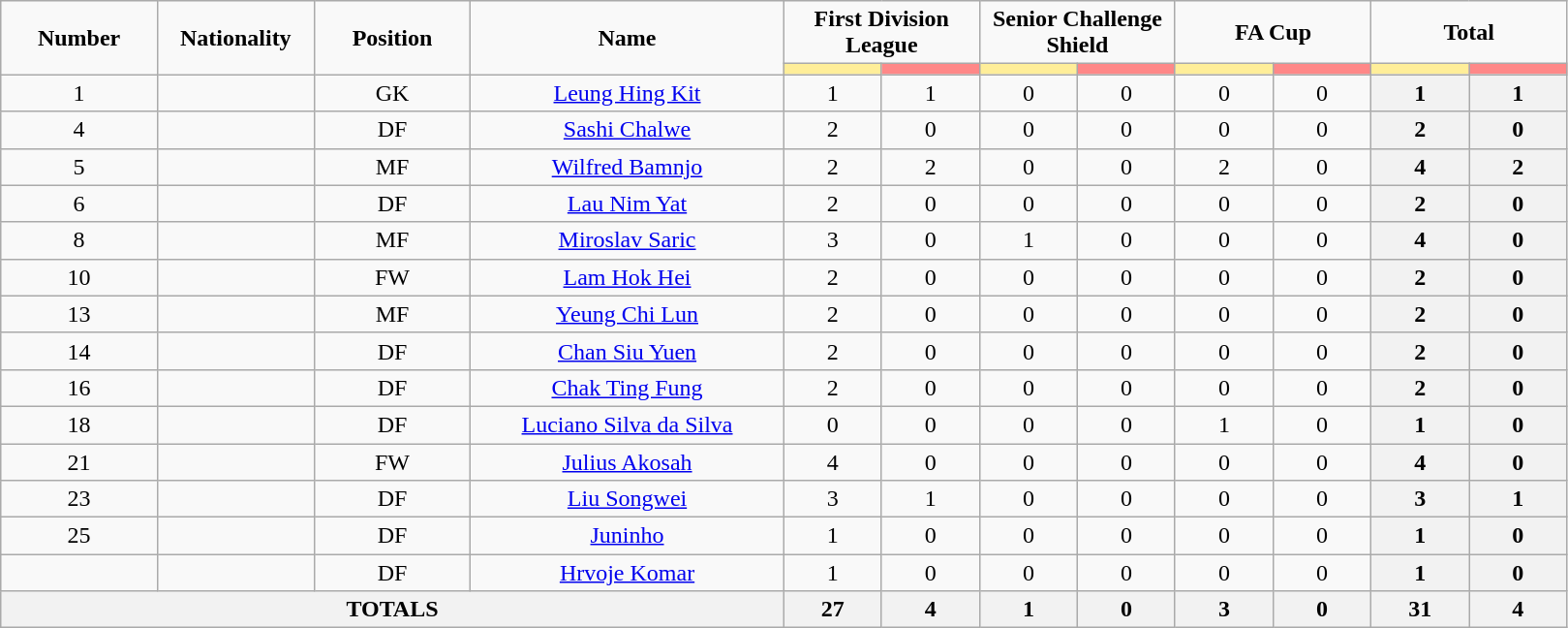<table class="wikitable" style="text-align:center;">
<tr style="text-align:center;">
<td rowspan="2"  style="width:10%; "><strong>Number</strong></td>
<td rowspan="2"  style="width:10%; "><strong>Nationality</strong></td>
<td rowspan="2"  style="width:10%; "><strong>Position</strong></td>
<td rowspan="2"  style="width:20%; "><strong>Name</strong></td>
<td colspan="2"><strong>First Division League</strong></td>
<td colspan="2"><strong>Senior Challenge Shield</strong></td>
<td colspan="2"><strong>FA Cup</strong></td>
<td colspan="2"><strong>Total</strong></td>
</tr>
<tr>
<th style="width:60px; background:#fe9;"></th>
<th style="width:60px; background:#ff8888;"></th>
<th style="width:60px; background:#fe9;"></th>
<th style="width:60px; background:#ff8888;"></th>
<th style="width:60px; background:#fe9;"></th>
<th style="width:60px; background:#ff8888;"></th>
<th style="width:60px; background:#fe9;"></th>
<th style="width:60px; background:#ff8888;"></th>
</tr>
<tr>
<td>1</td>
<td></td>
<td>GK</td>
<td><a href='#'>Leung Hing Kit</a></td>
<td>1</td>
<td>1</td>
<td>0</td>
<td>0</td>
<td>0</td>
<td>0</td>
<th>1</th>
<th>1</th>
</tr>
<tr>
<td>4</td>
<td></td>
<td>DF</td>
<td><a href='#'>Sashi Chalwe</a></td>
<td>2</td>
<td>0</td>
<td>0</td>
<td>0</td>
<td>0</td>
<td>0</td>
<th>2</th>
<th>0</th>
</tr>
<tr>
<td>5</td>
<td></td>
<td>MF</td>
<td><a href='#'>Wilfred Bamnjo</a></td>
<td>2</td>
<td>2</td>
<td>0</td>
<td>0</td>
<td>2</td>
<td>0</td>
<th>4</th>
<th>2</th>
</tr>
<tr>
<td>6</td>
<td></td>
<td>DF</td>
<td><a href='#'>Lau Nim Yat</a></td>
<td>2</td>
<td>0</td>
<td>0</td>
<td>0</td>
<td>0</td>
<td>0</td>
<th>2</th>
<th>0</th>
</tr>
<tr>
<td>8</td>
<td></td>
<td>MF</td>
<td><a href='#'>Miroslav Saric</a></td>
<td>3</td>
<td>0</td>
<td>1</td>
<td>0</td>
<td>0</td>
<td>0</td>
<th>4</th>
<th>0</th>
</tr>
<tr>
<td>10</td>
<td></td>
<td>FW</td>
<td><a href='#'>Lam Hok Hei</a></td>
<td>2</td>
<td>0</td>
<td>0</td>
<td>0</td>
<td>0</td>
<td>0</td>
<th>2</th>
<th>0</th>
</tr>
<tr>
<td>13</td>
<td></td>
<td>MF</td>
<td><a href='#'>Yeung Chi Lun</a></td>
<td>2</td>
<td>0</td>
<td>0</td>
<td>0</td>
<td>0</td>
<td>0</td>
<th>2</th>
<th>0</th>
</tr>
<tr>
<td>14</td>
<td></td>
<td>DF</td>
<td><a href='#'>Chan Siu Yuen</a></td>
<td>2</td>
<td>0</td>
<td>0</td>
<td>0</td>
<td>0</td>
<td>0</td>
<th>2</th>
<th>0</th>
</tr>
<tr>
<td>16</td>
<td></td>
<td>DF</td>
<td><a href='#'>Chak Ting Fung</a></td>
<td>2</td>
<td>0</td>
<td>0</td>
<td>0</td>
<td>0</td>
<td>0</td>
<th>2</th>
<th>0</th>
</tr>
<tr>
<td>18</td>
<td></td>
<td>DF</td>
<td><a href='#'>Luciano Silva da Silva</a></td>
<td>0</td>
<td>0</td>
<td>0</td>
<td>0</td>
<td>1</td>
<td>0</td>
<th>1</th>
<th>0</th>
</tr>
<tr>
<td>21</td>
<td></td>
<td>FW</td>
<td><a href='#'>Julius Akosah</a></td>
<td>4</td>
<td>0</td>
<td>0</td>
<td>0</td>
<td>0</td>
<td>0</td>
<th>4</th>
<th>0</th>
</tr>
<tr>
<td>23</td>
<td></td>
<td>DF</td>
<td><a href='#'>Liu Songwei</a></td>
<td>3</td>
<td>1</td>
<td>0</td>
<td>0</td>
<td>0</td>
<td>0</td>
<th>3</th>
<th>1</th>
</tr>
<tr>
<td>25</td>
<td></td>
<td>DF</td>
<td><a href='#'>Juninho</a></td>
<td>1</td>
<td>0</td>
<td>0</td>
<td>0</td>
<td>0</td>
<td>0</td>
<th>1</th>
<th>0</th>
</tr>
<tr>
<td></td>
<td></td>
<td>DF</td>
<td><a href='#'>Hrvoje Komar</a></td>
<td>1</td>
<td>0</td>
<td>0</td>
<td>0</td>
<td>0</td>
<td>0</td>
<th>1</th>
<th>0</th>
</tr>
<tr>
<th colspan="4">TOTALS</th>
<th>27</th>
<th>4</th>
<th>1</th>
<th>0</th>
<th>3</th>
<th>0</th>
<th>31</th>
<th>4</th>
</tr>
</table>
